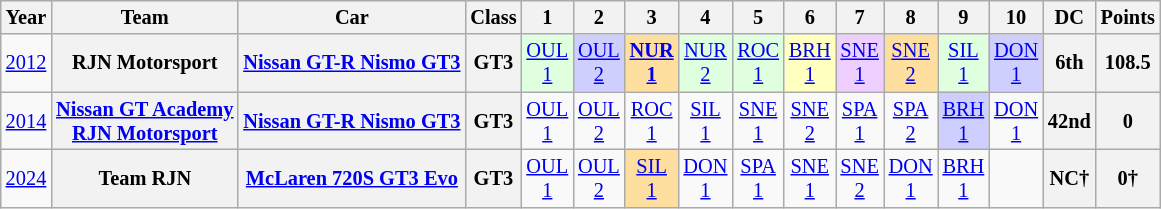<table class="wikitable" style="text-align:center; font-size:85%">
<tr>
<th>Year</th>
<th>Team</th>
<th>Car</th>
<th>Class</th>
<th>1</th>
<th>2</th>
<th>3</th>
<th>4</th>
<th>5</th>
<th>6</th>
<th>7</th>
<th>8</th>
<th>9</th>
<th>10</th>
<th>DC</th>
<th>Points</th>
</tr>
<tr>
<td><a href='#'>2012</a></td>
<th nowrap>RJN Motorsport</th>
<th nowrap><a href='#'>Nissan GT-R Nismo GT3</a></th>
<th>GT3</th>
<td style="background: #DFFFDF"><a href='#'>OUL<br>1</a><br></td>
<td style="background: #CFCFFF"><a href='#'>OUL<br>2</a><br></td>
<td style="background: #FFDF9F"><strong><a href='#'>NUR<br>1</a></strong><br></td>
<td style="background: #DFFFDF"><a href='#'>NUR<br>2</a><br></td>
<td style="background: #DFFFDF"><a href='#'>ROC<br>1</a><br></td>
<td style="background: #FFFFBF"><a href='#'>BRH<br>1</a><br></td>
<td style="background: #EFCFFF"><a href='#'>SNE<br>1</a><br></td>
<td style="background: #FFDF9F"><a href='#'>SNE<br>2</a><br></td>
<td style="background: #DFFFDF"><a href='#'>SIL<br>1</a><br></td>
<td style="background: #CFCFFF"><a href='#'>DON<br>1</a><br></td>
<th>6th</th>
<th>108.5</th>
</tr>
<tr>
<td><a href='#'>2014</a></td>
<th nowrap><a href='#'>Nissan GT Academy<br>RJN Motorsport</a></th>
<th nowrap><a href='#'>Nissan GT-R Nismo GT3</a></th>
<th>GT3</th>
<td><a href='#'>OUL<br>1</a></td>
<td><a href='#'>OUL<br>2</a></td>
<td><a href='#'>ROC<br>1</a></td>
<td><a href='#'>SIL<br>1</a></td>
<td><a href='#'>SNE<br>1</a></td>
<td><a href='#'>SNE<br>2</a></td>
<td><a href='#'>SPA<br>1</a></td>
<td><a href='#'>SPA<br>2</a></td>
<td style="background: #CFCFFF"><a href='#'>BRH<br>1</a><br></td>
<td><a href='#'>DON<br>1</a></td>
<th>42nd</th>
<th>0</th>
</tr>
<tr>
<td><a href='#'>2024</a></td>
<th nowrap>Team RJN</th>
<th nowrap><a href='#'>McLaren 720S GT3 Evo</a></th>
<th>GT3</th>
<td><a href='#'>OUL<br>1</a></td>
<td><a href='#'>OUL<br>2</a></td>
<td style="background:#FFDF9F;"><a href='#'>SIL<br>1</a><br></td>
<td><a href='#'>DON<br>1</a></td>
<td><a href='#'>SPA<br>1</a></td>
<td><a href='#'>SNE<br>1</a></td>
<td><a href='#'>SNE<br>2</a></td>
<td><a href='#'>DON<br>1</a></td>
<td><a href='#'>BRH<br>1</a></td>
<td></td>
<th>NC†</th>
<th>0†</th>
</tr>
</table>
